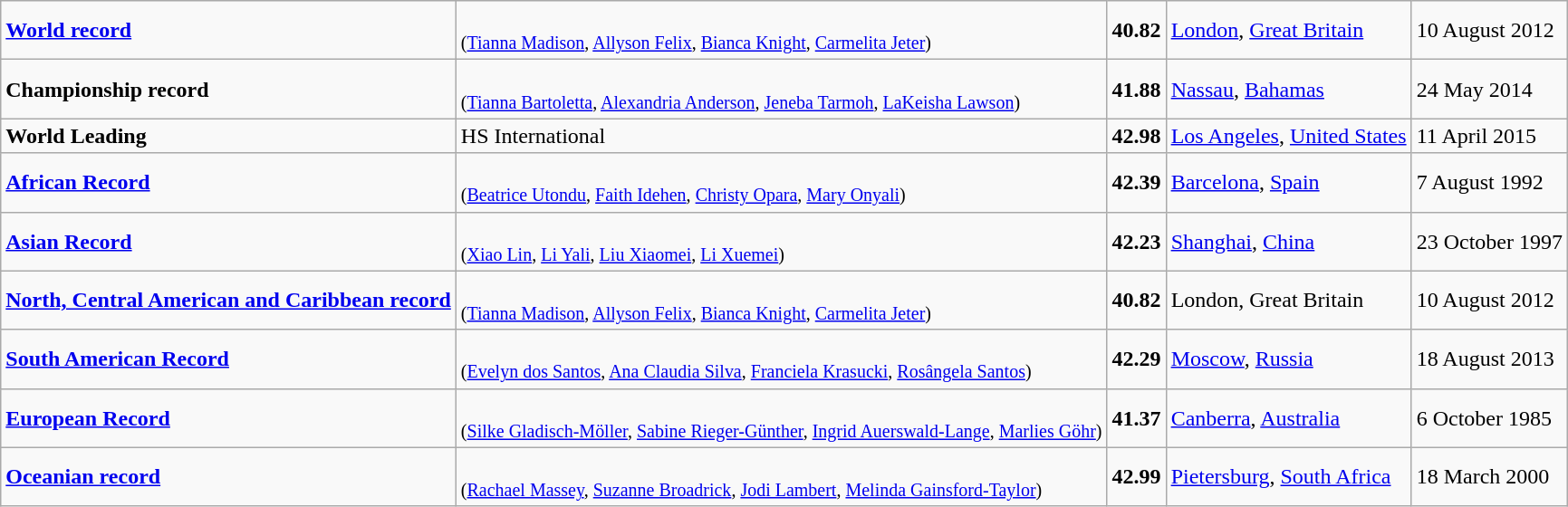<table class="wikitable">
<tr>
<td><strong><a href='#'>World record</a></strong></td>
<td><br><small>(<a href='#'>Tianna Madison</a>, <a href='#'>Allyson Felix</a>, <a href='#'>Bianca Knight</a>, <a href='#'>Carmelita Jeter</a>)</small></td>
<td><strong>40.82</strong></td>
<td> <a href='#'>London</a>, <a href='#'>Great Britain</a></td>
<td>10 August 2012</td>
</tr>
<tr>
<td><strong>Championship record</strong></td>
<td><br><small>(<a href='#'>Tianna Bartoletta</a>, <a href='#'>Alexandria Anderson</a>, <a href='#'>Jeneba Tarmoh</a>, <a href='#'>LaKeisha Lawson</a>)</small></td>
<td><strong>41.88</strong></td>
<td> <a href='#'>Nassau</a>, <a href='#'>Bahamas</a></td>
<td>24 May 2014</td>
</tr>
<tr>
<td><strong>World Leading</strong></td>
<td>HS International</td>
<td><strong>42.98</strong></td>
<td> <a href='#'>Los Angeles</a>, <a href='#'>United States</a></td>
<td>11 April 2015</td>
</tr>
<tr>
<td><strong><a href='#'>African Record</a></strong></td>
<td><br><small>(<a href='#'>Beatrice Utondu</a>, <a href='#'>Faith Idehen</a>, <a href='#'>Christy Opara</a>, <a href='#'>Mary Onyali</a>)</small></td>
<td><strong>42.39</strong></td>
<td> <a href='#'>Barcelona</a>, <a href='#'>Spain</a></td>
<td>7 August 1992</td>
</tr>
<tr>
<td><strong><a href='#'>Asian Record</a></strong></td>
<td><br><small>(<a href='#'>Xiao Lin</a>, <a href='#'>Li Yali</a>, <a href='#'>Liu Xiaomei</a>, <a href='#'>Li Xuemei</a>)</small></td>
<td><strong>42.23</strong></td>
<td> <a href='#'>Shanghai</a>, <a href='#'>China</a></td>
<td>23 October 1997</td>
</tr>
<tr>
<td><strong><a href='#'>North, Central American and Caribbean record</a></strong></td>
<td><br><small>(<a href='#'>Tianna Madison</a>, <a href='#'>Allyson Felix</a>, <a href='#'>Bianca Knight</a>, <a href='#'>Carmelita Jeter</a>)</small></td>
<td><strong>40.82</strong></td>
<td> London, Great Britain</td>
<td>10 August 2012</td>
</tr>
<tr>
<td><strong><a href='#'>South American Record</a></strong></td>
<td><br><small>(<a href='#'>Evelyn dos Santos</a>, <a href='#'>Ana Claudia Silva</a>, <a href='#'>Franciela Krasucki</a>, <a href='#'>Rosângela Santos</a>)</small></td>
<td><strong>42.29</strong></td>
<td> <a href='#'>Moscow</a>, <a href='#'>Russia</a></td>
<td>18 August 2013</td>
</tr>
<tr>
<td><strong><a href='#'>European Record</a></strong></td>
<td><br><small>(<a href='#'>Silke Gladisch-Möller</a>, <a href='#'>Sabine Rieger-Günther</a>, <a href='#'>Ingrid Auerswald-Lange</a>, <a href='#'>Marlies Göhr</a>)</small></td>
<td><strong>41.37</strong></td>
<td> <a href='#'>Canberra</a>, <a href='#'>Australia</a></td>
<td>6 October 1985</td>
</tr>
<tr>
<td><strong><a href='#'>Oceanian record</a></strong></td>
<td><br><small>(<a href='#'>Rachael Massey</a>, <a href='#'>Suzanne Broadrick</a>, <a href='#'>Jodi Lambert</a>, <a href='#'>Melinda Gainsford-Taylor</a>)</small></td>
<td><strong>42.99</strong></td>
<td> <a href='#'>Pietersburg</a>, <a href='#'>South Africa</a></td>
<td>18 March 2000</td>
</tr>
</table>
